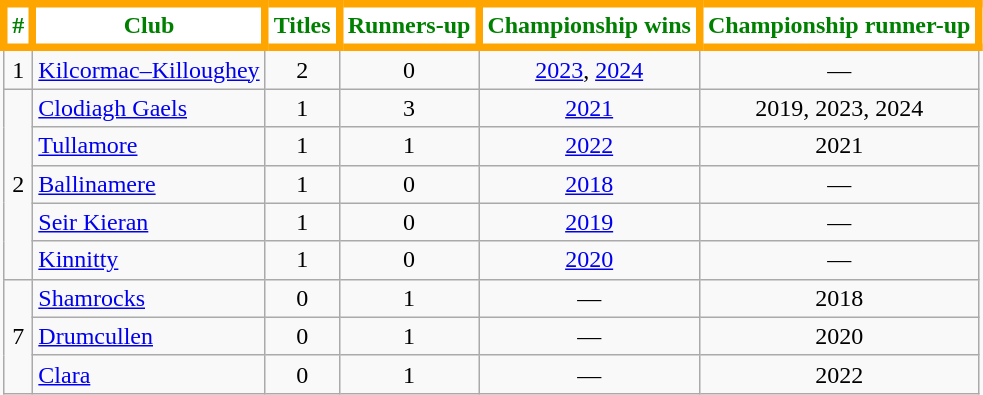<table class="wikitable sortable" style="text-align:center">
<tr>
<th style="background:white;color:green;border:5px solid orange">#</th>
<th style="background:white;color:green;border:5px solid orange">Club</th>
<th style="background:white;color:green;border:5px solid orange">Titles</th>
<th style="background:white;color:green;border:5px solid orange">Runners-up</th>
<th style="background:white;color:green;border:5px solid orange">Championship wins</th>
<th style="background:white;color:green;border:5px solid orange">Championship runner-up</th>
</tr>
<tr>
<td>1</td>
<td style="text-align:left"><a href='#'>Kilcormac–Killoughey</a></td>
<td>2</td>
<td>0</td>
<td><a href='#'>2023</a>, <a href='#'>2024</a></td>
<td>—</td>
</tr>
<tr>
<td rowspan="5">2</td>
<td style="text-align:left"><a href='#'>Clodiagh Gaels</a></td>
<td>1</td>
<td>3</td>
<td><a href='#'>2021</a></td>
<td>2019, 2023, 2024</td>
</tr>
<tr>
<td style="text-align:left"><a href='#'>Tullamore</a></td>
<td>1</td>
<td>1</td>
<td><a href='#'>2022</a></td>
<td>2021</td>
</tr>
<tr>
<td style="text-align:left"><a href='#'>Ballinamere</a></td>
<td>1</td>
<td>0</td>
<td><a href='#'>2018</a></td>
<td>—</td>
</tr>
<tr>
<td style="text-align:left"><a href='#'>Seir Kieran</a></td>
<td>1</td>
<td>0</td>
<td><a href='#'>2019</a></td>
<td>—</td>
</tr>
<tr>
<td style="text-align:left"><a href='#'>Kinnitty</a></td>
<td>1</td>
<td>0</td>
<td><a href='#'>2020</a></td>
<td>—</td>
</tr>
<tr>
<td rowspan="3">7</td>
<td style="text-align:left"><a href='#'>Shamrocks</a></td>
<td>0</td>
<td>1</td>
<td>—</td>
<td>2018</td>
</tr>
<tr>
<td style="text-align:left"><a href='#'>Drumcullen</a></td>
<td>0</td>
<td>1</td>
<td>—</td>
<td>2020</td>
</tr>
<tr>
<td style="text-align:left"><a href='#'>Clara</a></td>
<td>0</td>
<td>1</td>
<td>—</td>
<td>2022</td>
</tr>
</table>
